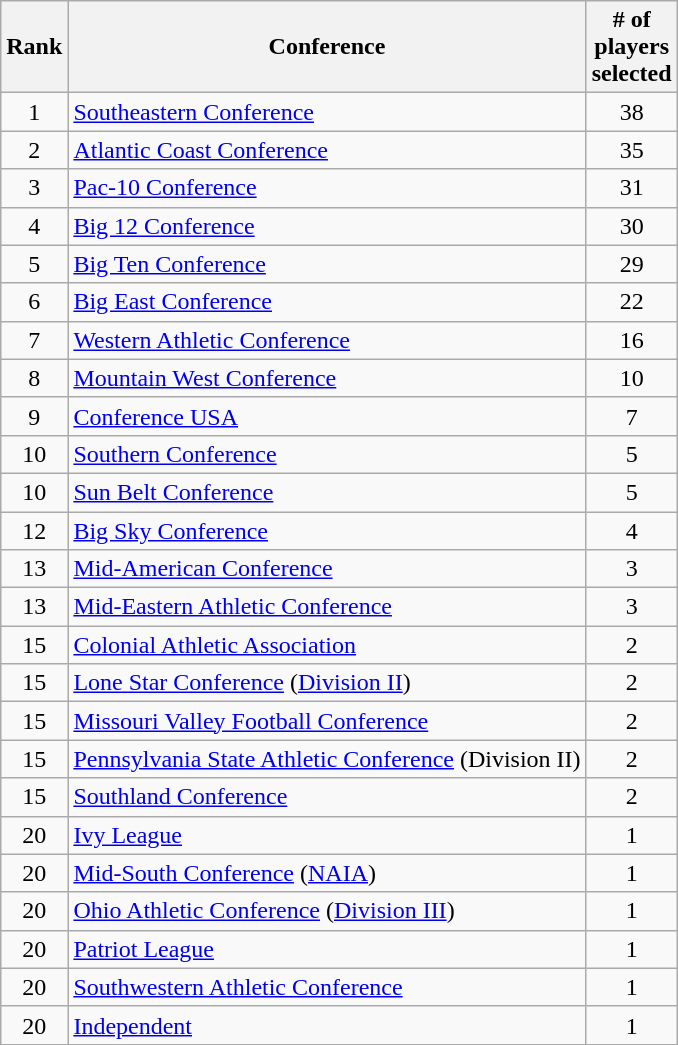<table class="wikitable sortable">
<tr>
<th>Rank</th>
<th>Conference</th>
<th># of<br>players<br>selected</th>
</tr>
<tr align=center>
<td>1</td>
<td align=left><a href='#'>Southeastern Conference</a></td>
<td>38</td>
</tr>
<tr align=center>
<td>2</td>
<td align=left><a href='#'>Atlantic Coast Conference</a></td>
<td>35</td>
</tr>
<tr align=center>
<td>3</td>
<td align=left><a href='#'>Pac-10 Conference</a></td>
<td>31</td>
</tr>
<tr align=center>
<td>4</td>
<td align=left><a href='#'>Big 12 Conference</a></td>
<td>30</td>
</tr>
<tr align=center>
<td>5</td>
<td align=left><a href='#'>Big Ten Conference</a></td>
<td>29</td>
</tr>
<tr align=center>
<td>6</td>
<td align=left><a href='#'>Big East Conference</a></td>
<td>22</td>
</tr>
<tr align=center>
<td>7</td>
<td align=left><a href='#'>Western Athletic Conference</a></td>
<td>16</td>
</tr>
<tr align=center>
<td>8</td>
<td align=left><a href='#'>Mountain West Conference</a></td>
<td>10</td>
</tr>
<tr align=center>
<td>9</td>
<td align=left><a href='#'>Conference USA</a></td>
<td>7</td>
</tr>
<tr align=center>
<td>10</td>
<td align=left><a href='#'>Southern Conference</a></td>
<td>5</td>
</tr>
<tr align=center>
<td>10</td>
<td align=left><a href='#'>Sun Belt Conference</a></td>
<td>5</td>
</tr>
<tr align=center>
<td>12</td>
<td align=left><a href='#'>Big Sky Conference</a></td>
<td>4</td>
</tr>
<tr align=center>
<td>13</td>
<td align=left><a href='#'>Mid-American Conference</a></td>
<td>3</td>
</tr>
<tr align=center>
<td>13</td>
<td align=left><a href='#'>Mid-Eastern Athletic Conference</a></td>
<td>3</td>
</tr>
<tr align=center>
<td>15</td>
<td align=left><a href='#'>Colonial Athletic Association</a></td>
<td>2</td>
</tr>
<tr align=center>
<td>15</td>
<td align=left><a href='#'>Lone Star Conference</a> (<a href='#'>Division II</a>)</td>
<td>2</td>
</tr>
<tr align=center>
<td>15</td>
<td align=left><a href='#'>Missouri Valley Football Conference</a></td>
<td>2</td>
</tr>
<tr align=center>
<td>15</td>
<td align=left><a href='#'>Pennsylvania State Athletic Conference</a> (Division II)</td>
<td>2</td>
</tr>
<tr align=center>
<td>15</td>
<td align=left><a href='#'>Southland Conference</a></td>
<td>2</td>
</tr>
<tr align=center>
<td>20</td>
<td align=left><a href='#'>Ivy League</a></td>
<td>1</td>
</tr>
<tr align=center>
<td>20</td>
<td align=left><a href='#'>Mid-South Conference</a> (<a href='#'>NAIA</a>)</td>
<td>1</td>
</tr>
<tr align=center>
<td>20</td>
<td align=left><a href='#'>Ohio Athletic Conference</a> (<a href='#'>Division III</a>)</td>
<td>1</td>
</tr>
<tr align=center>
<td>20</td>
<td align=left><a href='#'>Patriot League</a></td>
<td>1</td>
</tr>
<tr align=center>
<td>20</td>
<td align=left><a href='#'>Southwestern Athletic Conference</a></td>
<td>1</td>
</tr>
<tr align=center>
<td>20</td>
<td align=left><a href='#'>Independent</a></td>
<td>1</td>
</tr>
</table>
